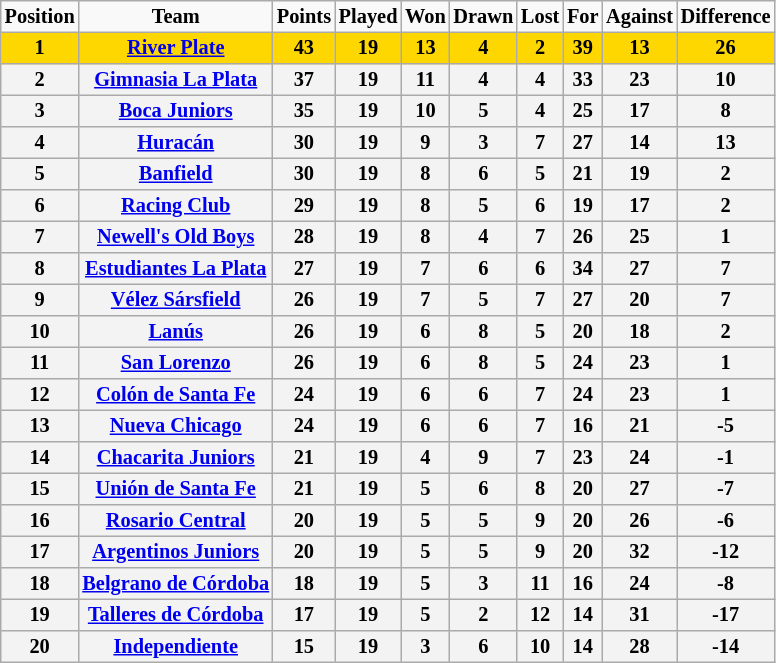<table border="2" cellpadding="2" cellspacing="0" style="margin: 0; background: #f9f9f9; border: 1px #aaa solid; border-collapse: collapse; font-size: 85%;">
<tr>
<th>Position</th>
<th>Team</th>
<th>Points</th>
<th>Played</th>
<th>Won</th>
<th>Drawn</th>
<th>Lost</th>
<th>For</th>
<th>Against</th>
<th>Difference</th>
</tr>
<tr>
<th bgcolor="gold">1</th>
<th bgcolor="gold"><a href='#'>River Plate</a></th>
<th bgcolor="gold">43</th>
<th bgcolor="gold">19</th>
<th bgcolor="gold">13</th>
<th bgcolor="gold">4</th>
<th bgcolor="gold">2</th>
<th bgcolor="gold">39</th>
<th bgcolor="gold">13</th>
<th bgcolor="gold">26</th>
</tr>
<tr>
<th bgcolor="F3F3F3">2</th>
<th bgcolor="F3F3F3"><a href='#'>Gimnasia La Plata</a></th>
<th bgcolor="F3F3F3">37</th>
<th bgcolor="F3F3F3">19</th>
<th bgcolor="F3F3F3">11</th>
<th bgcolor="F3F3F3">4</th>
<th bgcolor="F3F3F3">4</th>
<th bgcolor="F3F3F3">33</th>
<th bgcolor="F3F3F3">23</th>
<th bgcolor="F3F3F3">10</th>
</tr>
<tr>
<th bgcolor="F3F3F3">3</th>
<th bgcolor="F3F3F3"><a href='#'>Boca Juniors</a></th>
<th bgcolor="F3F3F3">35</th>
<th bgcolor="F3F3F3">19</th>
<th bgcolor="F3F3F3">10</th>
<th bgcolor="F3F3F3">5</th>
<th bgcolor="F3F3F3">4</th>
<th bgcolor="F3F3F3">25</th>
<th bgcolor="F3F3F3">17</th>
<th bgcolor="F3F3F3">8</th>
</tr>
<tr>
<th bgcolor="F3F3F3">4</th>
<th bgcolor="F3F3F3"><a href='#'>Huracán</a></th>
<th bgcolor="F3F3F3">30</th>
<th bgcolor="F3F3F3">19</th>
<th bgcolor="F3F3F3">9</th>
<th bgcolor="F3F3F3">3</th>
<th bgcolor="F3F3F3">7</th>
<th bgcolor="F3F3F3">27</th>
<th bgcolor="F3F3F3">14</th>
<th bgcolor="F3F3F3">13</th>
</tr>
<tr>
<th bgcolor="F3F3F3">5</th>
<th bgcolor="F3F3F3"><a href='#'>Banfield</a></th>
<th bgcolor="F3F3F3">30</th>
<th bgcolor="F3F3F3">19</th>
<th bgcolor="F3F3F3">8</th>
<th bgcolor="F3F3F3">6</th>
<th bgcolor="F3F3F3">5</th>
<th bgcolor="F3F3F3">21</th>
<th bgcolor="F3F3F3">19</th>
<th bgcolor="F3F3F3">2</th>
</tr>
<tr>
<th bgcolor="F3F3F3">6</th>
<th bgcolor="F3F3F3"><a href='#'>Racing Club</a></th>
<th bgcolor="F3F3F3">29</th>
<th bgcolor="F3F3F3">19</th>
<th bgcolor="F3F3F3">8</th>
<th bgcolor="F3F3F3">5</th>
<th bgcolor="F3F3F3">6</th>
<th bgcolor="F3F3F3">19</th>
<th bgcolor="F3F3F3">17</th>
<th bgcolor="F3F3F3">2</th>
</tr>
<tr>
<th bgcolor="F3F3F3">7</th>
<th bgcolor="F3F3F3"><a href='#'>Newell's Old Boys</a></th>
<th bgcolor="F3F3F3">28</th>
<th bgcolor="F3F3F3">19</th>
<th bgcolor="F3F3F3">8</th>
<th bgcolor="F3F3F3">4</th>
<th bgcolor="F3F3F3">7</th>
<th bgcolor="F3F3F3">26</th>
<th bgcolor="F3F3F3">25</th>
<th bgcolor="F3F3F3">1</th>
</tr>
<tr>
<th bgcolor="F3F3F3">8</th>
<th bgcolor="F3F3F3"><a href='#'>Estudiantes La Plata</a></th>
<th bgcolor="F3F3F3">27</th>
<th bgcolor="F3F3F3">19</th>
<th bgcolor="F3F3F3">7</th>
<th bgcolor="F3F3F3">6</th>
<th bgcolor="F3F3F3">6</th>
<th bgcolor="F3F3F3">34</th>
<th bgcolor="F3F3F3">27</th>
<th bgcolor="F3F3F3">7</th>
</tr>
<tr>
<th bgcolor="F3F3F3">9</th>
<th bgcolor="F3F3F3"><a href='#'>Vélez Sársfield</a></th>
<th bgcolor="F3F3F3">26</th>
<th bgcolor="F3F3F3">19</th>
<th bgcolor="F3F3F3">7</th>
<th bgcolor="F3F3F3">5</th>
<th bgcolor="F3F3F3">7</th>
<th bgcolor="F3F3F3">27</th>
<th bgcolor="F3F3F3">20</th>
<th bgcolor="F3F3F3">7</th>
</tr>
<tr>
<th bgcolor="F3F3F3">10</th>
<th bgcolor="F3F3F3"><a href='#'>Lanús</a></th>
<th bgcolor="F3F3F3">26</th>
<th bgcolor="F3F3F3">19</th>
<th bgcolor="F3F3F3">6</th>
<th bgcolor="F3F3F3">8</th>
<th bgcolor="F3F3F3">5</th>
<th bgcolor="F3F3F3">20</th>
<th bgcolor="F3F3F3">18</th>
<th bgcolor="F3F3F3">2</th>
</tr>
<tr>
<th bgcolor="F3F3F3">11</th>
<th bgcolor="F3F3F3"><a href='#'>San Lorenzo</a></th>
<th bgcolor="F3F3F3">26</th>
<th bgcolor="F3F3F3">19</th>
<th bgcolor="F3F3F3">6</th>
<th bgcolor="F3F3F3">8</th>
<th bgcolor="F3F3F3">5</th>
<th bgcolor="F3F3F3">24</th>
<th bgcolor="F3F3F3">23</th>
<th bgcolor="F3F3F3">1</th>
</tr>
<tr>
<th bgcolor="F3F3F3">12</th>
<th bgcolor="F3F3F3"><a href='#'>Colón de Santa Fe</a></th>
<th bgcolor="F3F3F3">24</th>
<th bgcolor="F3F3F3">19</th>
<th bgcolor="F3F3F3">6</th>
<th bgcolor="F3F3F3">6</th>
<th bgcolor="F3F3F3">7</th>
<th bgcolor="F3F3F3">24</th>
<th bgcolor="F3F3F3">23</th>
<th bgcolor="F3F3F3">1</th>
</tr>
<tr>
<th bgcolor="F3F3F3">13</th>
<th bgcolor="F3F3F3"><a href='#'>Nueva Chicago</a></th>
<th bgcolor="F3F3F3">24</th>
<th bgcolor="F3F3F3">19</th>
<th bgcolor="F3F3F3">6</th>
<th bgcolor="F3F3F3">6</th>
<th bgcolor="F3F3F3">7</th>
<th bgcolor="F3F3F3">16</th>
<th bgcolor="F3F3F3">21</th>
<th bgcolor="F3F3F3">-5</th>
</tr>
<tr>
<th bgcolor="F3F3F3">14</th>
<th bgcolor="F3F3F3"><a href='#'>Chacarita Juniors</a></th>
<th bgcolor="F3F3F3">21</th>
<th bgcolor="F3F3F3">19</th>
<th bgcolor="F3F3F3">4</th>
<th bgcolor="F3F3F3">9</th>
<th bgcolor="F3F3F3">7</th>
<th bgcolor="F3F3F3">23</th>
<th bgcolor="F3F3F3">24</th>
<th bgcolor="F3F3F3">-1</th>
</tr>
<tr>
<th bgcolor="F3F3F3">15</th>
<th bgcolor="F3F3F3"><a href='#'>Unión de Santa Fe</a></th>
<th bgcolor="F3F3F3">21</th>
<th bgcolor="F3F3F3">19</th>
<th bgcolor="F3F3F3">5</th>
<th bgcolor="F3F3F3">6</th>
<th bgcolor="F3F3F3">8</th>
<th bgcolor="F3F3F3">20</th>
<th bgcolor="F3F3F3">27</th>
<th bgcolor="F3F3F3">-7</th>
</tr>
<tr>
<th bgcolor="F3F3F3">16</th>
<th bgcolor="F3F3F3"><a href='#'>Rosario Central</a></th>
<th bgcolor="F3F3F3">20</th>
<th bgcolor="F3F3F3">19</th>
<th bgcolor="F3F3F3">5</th>
<th bgcolor="F3F3F3">5</th>
<th bgcolor="F3F3F3">9</th>
<th bgcolor="F3F3F3">20</th>
<th bgcolor="F3F3F3">26</th>
<th bgcolor="F3F3F3">-6</th>
</tr>
<tr>
<th bgcolor="F3F3F3">17</th>
<th bgcolor="F3F3F3"><a href='#'>Argentinos Juniors</a></th>
<th bgcolor="F3F3F3">20</th>
<th bgcolor="F3F3F3">19</th>
<th bgcolor="F3F3F3">5</th>
<th bgcolor="F3F3F3">5</th>
<th bgcolor="F3F3F3">9</th>
<th bgcolor="F3F3F3">20</th>
<th bgcolor="F3F3F3">32</th>
<th bgcolor="F3F3F3">-12</th>
</tr>
<tr>
<th bgcolor="F3F3F3">18</th>
<th bgcolor="F3F3F3"><a href='#'>Belgrano de Córdoba</a></th>
<th bgcolor="F3F3F3">18</th>
<th bgcolor="F3F3F3">19</th>
<th bgcolor="F3F3F3">5</th>
<th bgcolor="F3F3F3">3</th>
<th bgcolor="F3F3F3">11</th>
<th bgcolor="F3F3F3">16</th>
<th bgcolor="F3F3F3">24</th>
<th bgcolor="F3F3F3">-8</th>
</tr>
<tr>
<th bgcolor="F3F3F3">19</th>
<th bgcolor="F3F3F3"><a href='#'>Talleres de Córdoba</a></th>
<th bgcolor="F3F3F3">17</th>
<th bgcolor="F3F3F3">19</th>
<th bgcolor="F3F3F3">5</th>
<th bgcolor="F3F3F3">2</th>
<th bgcolor="F3F3F3">12</th>
<th bgcolor="F3F3F3">14</th>
<th bgcolor="F3F3F3">31</th>
<th bgcolor="F3F3F3">-17</th>
</tr>
<tr>
<th bgcolor="F3F3F3">20</th>
<th bgcolor="F3F3F3"><a href='#'>Independiente</a></th>
<th bgcolor="F3F3F3">15</th>
<th bgcolor="F3F3F3">19</th>
<th bgcolor="F3F3F3">3</th>
<th bgcolor="F3F3F3">6</th>
<th bgcolor="F3F3F3">10</th>
<th bgcolor="F3F3F3">14</th>
<th bgcolor="F3F3F3">28</th>
<th bgcolor="F3F3F3">-14</th>
</tr>
</table>
